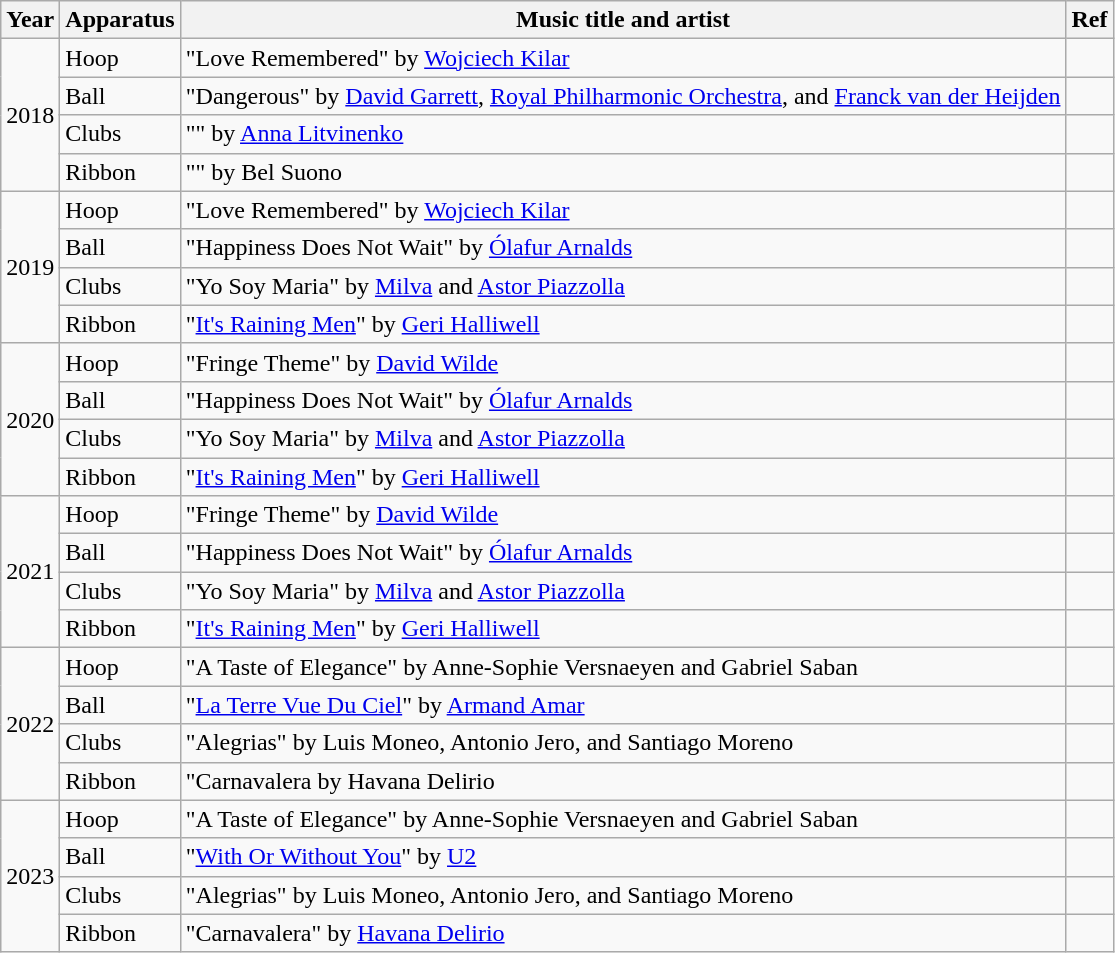<table class="wikitable">
<tr>
<th>Year</th>
<th>Apparatus</th>
<th>Music title and artist</th>
<th>Ref</th>
</tr>
<tr>
<td rowspan="4">2018</td>
<td>Hoop</td>
<td>"Love Remembered" by <a href='#'>Wojciech Kilar</a></td>
<td></td>
</tr>
<tr>
<td>Ball</td>
<td>"Dangerous" by <a href='#'>David Garrett</a>, <a href='#'>Royal Philharmonic Orchestra</a>, and <a href='#'>Franck van der Heijden</a></td>
<td></td>
</tr>
<tr>
<td>Clubs</td>
<td>"" by <a href='#'>Anna Litvinenko</a></td>
<td></td>
</tr>
<tr>
<td>Ribbon</td>
<td>"" by Bel Suono</td>
<td></td>
</tr>
<tr>
<td rowspan="4">2019</td>
<td>Hoop</td>
<td>"Love Remembered" by <a href='#'>Wojciech Kilar</a></td>
<td></td>
</tr>
<tr>
<td>Ball</td>
<td>"Happiness Does Not Wait" by <a href='#'>Ólafur Arnalds</a></td>
<td></td>
</tr>
<tr>
<td>Clubs</td>
<td>"Yo Soy Maria" by <a href='#'>Milva</a> and <a href='#'>Astor Piazzolla</a></td>
<td></td>
</tr>
<tr>
<td>Ribbon</td>
<td>"<a href='#'>It's Raining Men</a>" by <a href='#'>Geri Halliwell</a></td>
<td></td>
</tr>
<tr>
<td rowspan="4">2020</td>
<td>Hoop</td>
<td>"Fringe Theme" by <a href='#'>David Wilde</a></td>
<td></td>
</tr>
<tr>
<td>Ball</td>
<td>"Happiness Does Not Wait" by <a href='#'>Ólafur Arnalds</a></td>
<td></td>
</tr>
<tr>
<td>Clubs</td>
<td>"Yo Soy Maria" by <a href='#'>Milva</a> and <a href='#'>Astor Piazzolla</a></td>
<td></td>
</tr>
<tr>
<td>Ribbon</td>
<td>"<a href='#'>It's Raining Men</a>" by <a href='#'>Geri Halliwell</a></td>
<td></td>
</tr>
<tr>
<td rowspan="4">2021</td>
<td>Hoop</td>
<td>"Fringe Theme" by <a href='#'>David Wilde</a></td>
<td></td>
</tr>
<tr>
<td>Ball</td>
<td>"Happiness Does Not Wait" by <a href='#'>Ólafur Arnalds</a></td>
<td></td>
</tr>
<tr>
<td>Clubs</td>
<td>"Yo Soy Maria" by <a href='#'>Milva</a> and <a href='#'>Astor Piazzolla</a></td>
<td></td>
</tr>
<tr>
<td>Ribbon</td>
<td>"<a href='#'>It's Raining Men</a>" by <a href='#'>Geri Halliwell</a></td>
<td></td>
</tr>
<tr>
<td rowspan="4">2022</td>
<td>Hoop</td>
<td>"A Taste of Elegance" by Anne-Sophie Versnaeyen and Gabriel Saban</td>
<td></td>
</tr>
<tr>
<td>Ball</td>
<td>"<a href='#'>La Terre Vue Du Ciel</a>" by <a href='#'>Armand Amar</a></td>
<td></td>
</tr>
<tr>
<td>Clubs</td>
<td>"Alegrias" by Luis Moneo, Antonio Jero, and Santiago Moreno</td>
<td></td>
</tr>
<tr>
<td>Ribbon</td>
<td>"Carnavalera by Havana Delirio</td>
<td></td>
</tr>
<tr>
<td rowspan="4">2023</td>
<td>Hoop</td>
<td>"A Taste of Elegance" by Anne-Sophie Versnaeyen and Gabriel Saban</td>
<td></td>
</tr>
<tr>
<td>Ball</td>
<td>"<a href='#'>With Or Without You</a>" by <a href='#'>U2</a></td>
<td></td>
</tr>
<tr>
<td>Clubs</td>
<td>"Alegrias" by Luis Moneo, Antonio Jero, and Santiago Moreno</td>
<td></td>
</tr>
<tr>
<td>Ribbon</td>
<td>"Carnavalera" by <a href='#'>Havana Delirio</a></td>
<td></td>
</tr>
</table>
